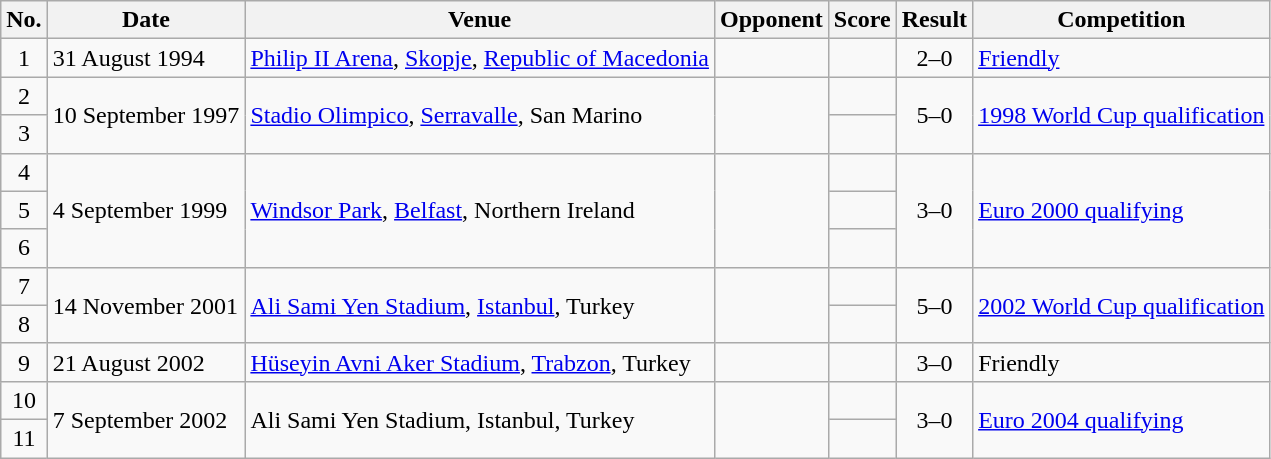<table class="wikitable sortable">
<tr>
<th scope="col">No.</th>
<th scope="col">Date</th>
<th scope="col">Venue</th>
<th scope="col">Opponent</th>
<th scope="col">Score</th>
<th scope="col">Result</th>
<th scope="col">Competition</th>
</tr>
<tr>
<td align="center">1</td>
<td>31 August 1994</td>
<td><a href='#'>Philip II Arena</a>, <a href='#'>Skopje</a>, <a href='#'>Republic of Macedonia</a></td>
<td></td>
<td></td>
<td align="center">2–0</td>
<td><a href='#'>Friendly</a></td>
</tr>
<tr>
<td align="center">2</td>
<td rowspan="2">10 September 1997</td>
<td rowspan="2"><a href='#'>Stadio Olimpico</a>, <a href='#'>Serravalle</a>, San Marino</td>
<td rowspan="2"></td>
<td></td>
<td rowspan="2" align="center">5–0</td>
<td rowspan="2"><a href='#'>1998 World Cup qualification</a></td>
</tr>
<tr>
<td align="center">3</td>
<td></td>
</tr>
<tr>
<td align="center">4</td>
<td rowspan="3">4 September 1999</td>
<td rowspan="3"><a href='#'>Windsor Park</a>, <a href='#'>Belfast</a>, Northern Ireland</td>
<td rowspan="3"></td>
<td></td>
<td rowspan="3" align="center">3–0</td>
<td rowspan="3"><a href='#'>Euro 2000 qualifying</a></td>
</tr>
<tr>
<td align="center">5</td>
<td></td>
</tr>
<tr>
<td align="center">6</td>
<td></td>
</tr>
<tr>
<td align="center">7</td>
<td rowspan="2">14 November 2001</td>
<td rowspan="2"><a href='#'>Ali Sami Yen Stadium</a>, <a href='#'>Istanbul</a>, Turkey</td>
<td rowspan="2"></td>
<td></td>
<td rowspan="2" align="center">5–0</td>
<td rowspan="2"><a href='#'>2002 World Cup qualification</a></td>
</tr>
<tr>
<td align="center">8</td>
<td></td>
</tr>
<tr>
<td align="center">9</td>
<td>21 August 2002</td>
<td><a href='#'>Hüseyin Avni Aker Stadium</a>, <a href='#'>Trabzon</a>, Turkey</td>
<td></td>
<td></td>
<td align="center">3–0</td>
<td>Friendly</td>
</tr>
<tr>
<td align="center">10</td>
<td rowspan="2">7 September 2002</td>
<td rowspan="2">Ali Sami Yen Stadium, Istanbul, Turkey</td>
<td rowspan="2"></td>
<td></td>
<td rowspan="2" align="center">3–0</td>
<td rowspan="2"><a href='#'>Euro 2004 qualifying</a></td>
</tr>
<tr>
<td align="center">11</td>
<td></td>
</tr>
</table>
